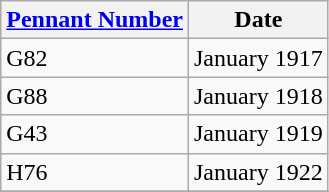<table class="wikitable" style="text-align:left">
<tr>
<th><a href='#'>Pennant Number</a></th>
<th>Date</th>
</tr>
<tr>
<td>G82</td>
<td>January 1917</td>
</tr>
<tr>
<td>G88</td>
<td>January 1918</td>
</tr>
<tr>
<td>G43</td>
<td>January 1919</td>
</tr>
<tr>
<td>H76</td>
<td>January 1922</td>
</tr>
<tr>
</tr>
</table>
